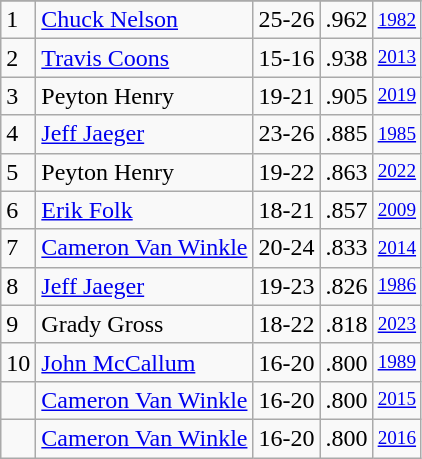<table class="wikitable">
<tr>
</tr>
<tr>
<td>1</td>
<td><a href='#'>Chuck Nelson</a></td>
<td>25-26</td>
<td>.962</td>
<td style="font-size:80%;"><a href='#'>1982</a></td>
</tr>
<tr>
<td>2</td>
<td><a href='#'>Travis Coons</a></td>
<td>15-16</td>
<td>.938</td>
<td style="font-size:80%;"><a href='#'>2013</a></td>
</tr>
<tr>
<td>3</td>
<td>Peyton Henry</td>
<td>19-21</td>
<td>.905</td>
<td style="font-size:80%;"><a href='#'>2019</a></td>
</tr>
<tr>
<td>4</td>
<td><a href='#'>Jeff Jaeger</a></td>
<td>23-26</td>
<td>.885</td>
<td style="font-size:80%;"><a href='#'>1985</a></td>
</tr>
<tr>
<td>5</td>
<td>Peyton Henry</td>
<td>19-22</td>
<td>.863</td>
<td style="font-size:80%;"><a href='#'>2022</a></td>
</tr>
<tr>
<td>6</td>
<td><a href='#'>Erik Folk</a></td>
<td>18-21</td>
<td>.857</td>
<td style="font-size:80%;"><a href='#'>2009</a></td>
</tr>
<tr>
<td>7</td>
<td><a href='#'>Cameron Van Winkle</a></td>
<td>20-24</td>
<td>.833</td>
<td style="font-size:80%;"><a href='#'>2014</a></td>
</tr>
<tr>
<td>8</td>
<td><a href='#'>Jeff Jaeger</a></td>
<td>19-23</td>
<td>.826</td>
<td style="font-size:80%;"><a href='#'>1986</a></td>
</tr>
<tr>
<td>9</td>
<td>Grady Gross</td>
<td>18-22</td>
<td>.818</td>
<td style="font-size:80%;"><a href='#'>2023</a></td>
</tr>
<tr>
<td>10</td>
<td><a href='#'>John McCallum</a></td>
<td>16-20</td>
<td>.800</td>
<td style="font-size:80%;"><a href='#'>1989</a></td>
</tr>
<tr>
<td></td>
<td><a href='#'>Cameron Van Winkle</a></td>
<td>16-20</td>
<td>.800</td>
<td style="font-size:80%;"><a href='#'>2015</a></td>
</tr>
<tr>
<td></td>
<td><a href='#'>Cameron Van Winkle</a></td>
<td>16-20</td>
<td>.800</td>
<td style="font-size:80%;"><a href='#'>2016</a></td>
</tr>
</table>
